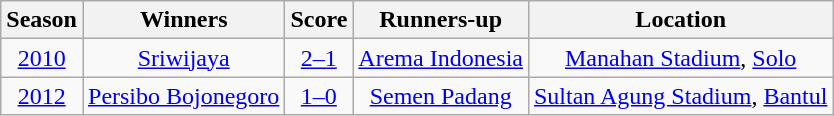<table class="wikitable" style="text-align: center; font-size: 100%;">
<tr>
<th>Season</th>
<th>Winners</th>
<th>Score</th>
<th>Runners-up</th>
<th>Location</th>
</tr>
<tr>
<td><a href='#'>2010</a></td>
<td><a href='#'>Sriwijaya</a></td>
<td><a href='#'>2–1</a></td>
<td><a href='#'>Arema Indonesia</a></td>
<td><a href='#'>Manahan Stadium</a>, <a href='#'>Solo</a></td>
</tr>
<tr>
<td><a href='#'>2012</a></td>
<td><a href='#'>Persibo Bojonegoro</a></td>
<td><a href='#'>1–0</a></td>
<td><a href='#'>Semen Padang</a></td>
<td><a href='#'>Sultan Agung Stadium</a>, <a href='#'>Bantul</a></td>
</tr>
</table>
